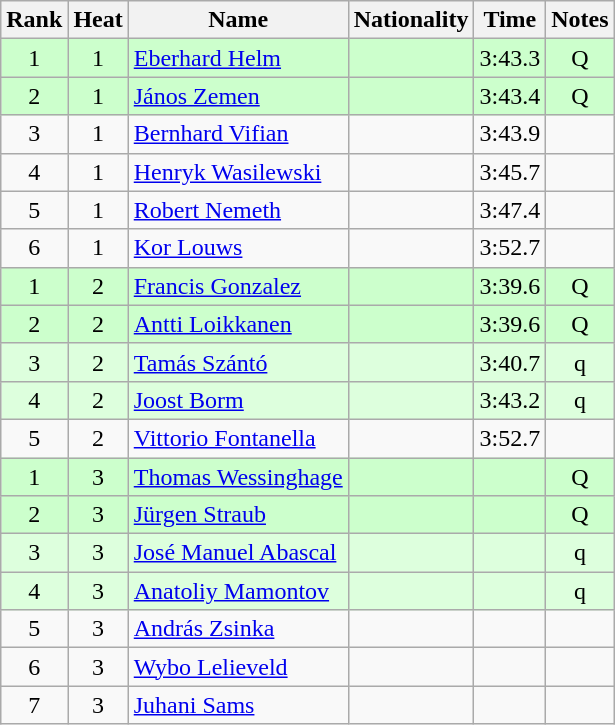<table class="wikitable sortable" style="text-align:center">
<tr>
<th>Rank</th>
<th>Heat</th>
<th>Name</th>
<th>Nationality</th>
<th>Time</th>
<th>Notes</th>
</tr>
<tr bgcolor=ccffcc>
<td>1</td>
<td>1</td>
<td align="left"><a href='#'>Eberhard Helm</a></td>
<td align=left></td>
<td>3:43.3</td>
<td>Q</td>
</tr>
<tr bgcolor=ccffcc>
<td>2</td>
<td>1</td>
<td align="left"><a href='#'>János Zemen</a></td>
<td align=left></td>
<td>3:43.4</td>
<td>Q</td>
</tr>
<tr>
<td>3</td>
<td>1</td>
<td align="left"><a href='#'>Bernhard Vifian</a></td>
<td align=left></td>
<td>3:43.9</td>
<td></td>
</tr>
<tr>
<td>4</td>
<td>1</td>
<td align="left"><a href='#'>Henryk Wasilewski</a></td>
<td align=left></td>
<td>3:45.7</td>
<td></td>
</tr>
<tr>
<td>5</td>
<td>1</td>
<td align="left"><a href='#'>Robert Nemeth</a></td>
<td align=left></td>
<td>3:47.4</td>
<td></td>
</tr>
<tr>
<td>6</td>
<td>1</td>
<td align="left"><a href='#'>Kor Louws</a></td>
<td align=left></td>
<td>3:52.7</td>
<td></td>
</tr>
<tr bgcolor=ccffcc>
<td>1</td>
<td>2</td>
<td align="left"><a href='#'>Francis Gonzalez</a></td>
<td align=left></td>
<td>3:39.6</td>
<td>Q</td>
</tr>
<tr bgcolor=ccffcc>
<td>2</td>
<td>2</td>
<td align="left"><a href='#'>Antti Loikkanen</a></td>
<td align=left></td>
<td>3:39.6</td>
<td>Q</td>
</tr>
<tr bgcolor=ddffdd>
<td>3</td>
<td>2</td>
<td align="left"><a href='#'>Tamás Szántó</a></td>
<td align=left></td>
<td>3:40.7</td>
<td>q</td>
</tr>
<tr bgcolor=ddffdd>
<td>4</td>
<td>2</td>
<td align="left"><a href='#'>Joost Borm</a></td>
<td align=left></td>
<td>3:43.2</td>
<td>q</td>
</tr>
<tr>
<td>5</td>
<td>2</td>
<td align="left"><a href='#'>Vittorio Fontanella</a></td>
<td align=left></td>
<td>3:52.7</td>
<td></td>
</tr>
<tr bgcolor=ccffcc>
<td>1</td>
<td>3</td>
<td align="left"><a href='#'>Thomas Wessinghage</a></td>
<td align=left></td>
<td></td>
<td>Q</td>
</tr>
<tr bgcolor=ccffcc>
<td>2</td>
<td>3</td>
<td align="left"><a href='#'>Jürgen Straub</a></td>
<td align=left></td>
<td></td>
<td>Q</td>
</tr>
<tr bgcolor=ddffdd>
<td>3</td>
<td>3</td>
<td align="left"><a href='#'>José Manuel Abascal</a></td>
<td align=left></td>
<td></td>
<td>q</td>
</tr>
<tr bgcolor=ddffdd>
<td>4</td>
<td>3</td>
<td align="left"><a href='#'>Anatoliy Mamontov</a></td>
<td align=left></td>
<td></td>
<td>q</td>
</tr>
<tr>
<td>5</td>
<td>3</td>
<td align="left"><a href='#'>András Zsinka</a></td>
<td align=left></td>
<td></td>
<td></td>
</tr>
<tr>
<td>6</td>
<td>3</td>
<td align="left"><a href='#'>Wybo Lelieveld</a></td>
<td align=left></td>
<td></td>
<td></td>
</tr>
<tr>
<td>7</td>
<td>3</td>
<td align="left"><a href='#'>Juhani Sams</a></td>
<td align=left></td>
<td></td>
<td></td>
</tr>
</table>
